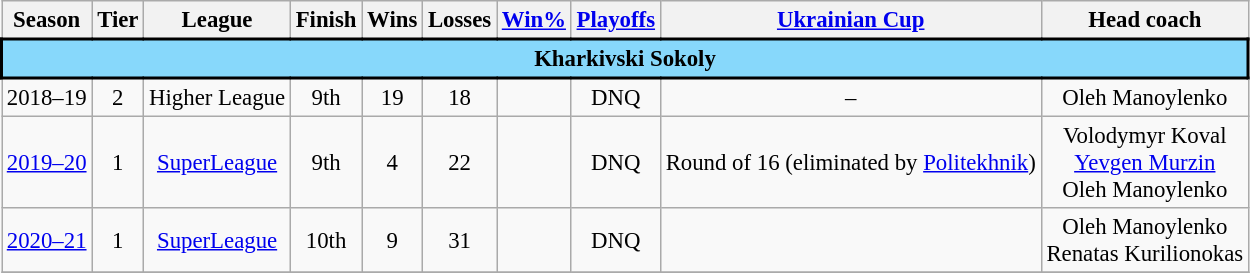<table class="wikitable plainrowheaders" style="text-align:center; font-size:95%" summary="Season (sortable), Team, Conference, Conference finish (sortable), Division, Division finish (sortable), Wins (sortable), Losses (sortable), Win% (sortable), GB (sortable), Playoffs, Awards and Head coach">
<tr>
<th scope="col">Season</th>
<th scope="col">Tier</th>
<th scope="col">League</th>
<th scope="col">Finish</th>
<th scope="col">Wins</th>
<th scope="col">Losses</th>
<th scope="col"><a href='#'>Win%</a></th>
<th scope="col" class="unsortable"><a href='#'>Playoffs</a></th>
<th scope="col" class="unsortable"><a href='#'>Ukrainian Cup</a></th>
<th scope="col">Head coach</th>
</tr>
<tr>
<td colspan="12" align=center style="border:2px solid black; background-color:#87D8FB"><span><strong>Kharkivski Sokoly</strong></span></td>
</tr>
<tr>
<td>2018–19</td>
<td>2</td>
<td>Higher League</td>
<td>9th</td>
<td>19</td>
<td>18</td>
<td></td>
<td>DNQ</td>
<td>–</td>
<td>Oleh Manoylenko</td>
</tr>
<tr>
<td><a href='#'>2019–20</a></td>
<td>1</td>
<td><a href='#'>SuperLeague</a></td>
<td>9th</td>
<td>4</td>
<td>22</td>
<td></td>
<td>DNQ</td>
<td>Round of 16 (eliminated by <a href='#'>Politekhnik</a>)</td>
<td>Volodymyr Koval <br><a href='#'>Yevgen Murzin</a><br>Oleh Manoylenko</td>
</tr>
<tr>
<td><a href='#'>2020–21</a></td>
<td>1</td>
<td><a href='#'>SuperLeague</a></td>
<td>10th</td>
<td>9</td>
<td>31</td>
<td></td>
<td>DNQ</td>
<td></td>
<td>Oleh Manoylenko<br>Renatas Kurilionokas</td>
</tr>
<tr>
</tr>
</table>
